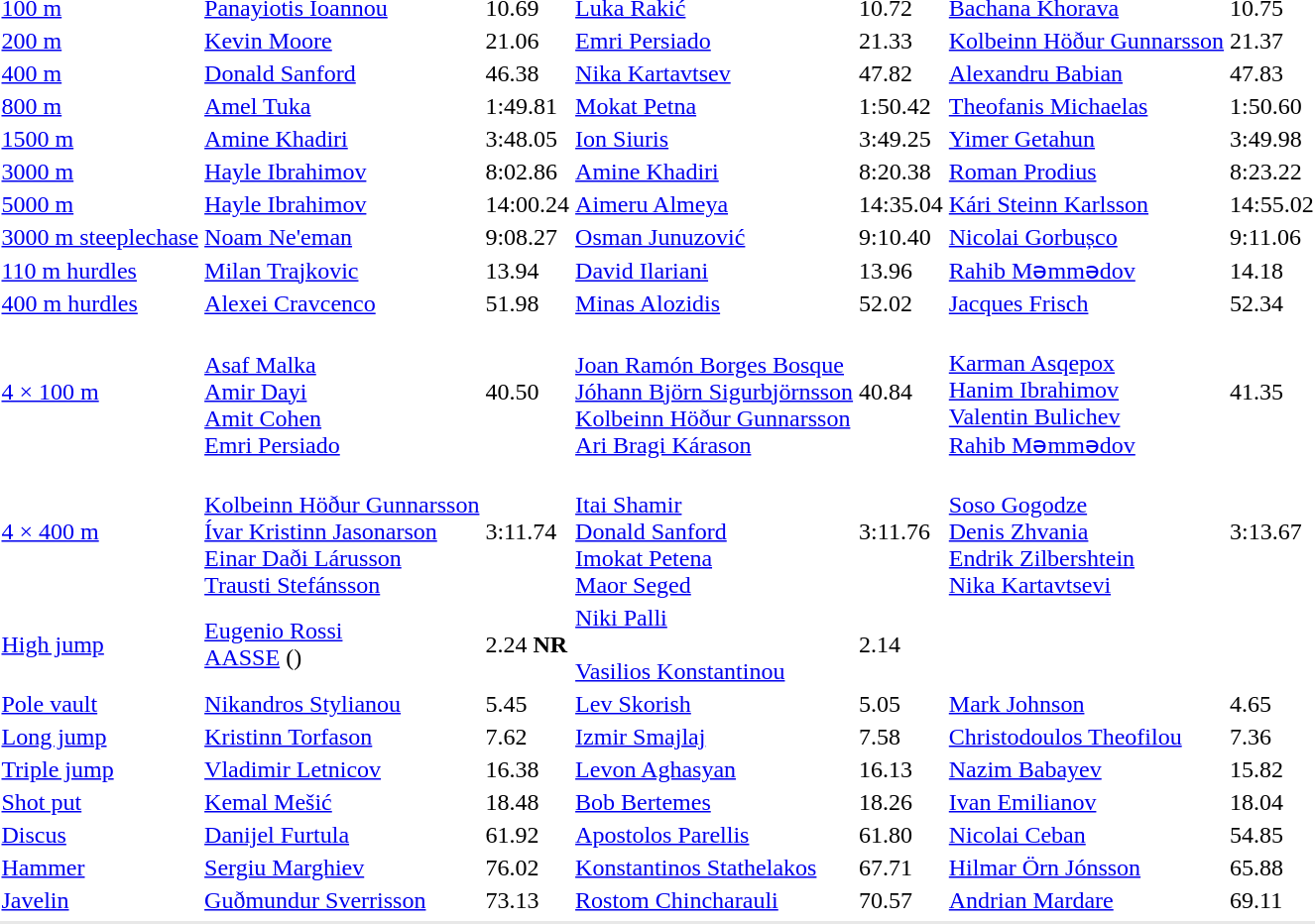<table>
<tr>
<td><a href='#'>100 m</a></td>
<td><a href='#'>Panayiotis Ioannou</a><br></td>
<td>10.69</td>
<td><a href='#'>Luka Rakić</a><br></td>
<td>10.72</td>
<td><a href='#'>Bachana Khorava</a><br></td>
<td>10.75</td>
</tr>
<tr>
<td><a href='#'>200 m</a></td>
<td><a href='#'>Kevin Moore</a><br></td>
<td>21.06</td>
<td><a href='#'>Emri Persiado</a><br></td>
<td>21.33</td>
<td><a href='#'>Kolbeinn Höður Gunnarsson</a><br></td>
<td>21.37</td>
</tr>
<tr>
<td><a href='#'>400 m</a></td>
<td><a href='#'>Donald Sanford</a><br></td>
<td>46.38</td>
<td><a href='#'>Nika Kartavtsev</a><br></td>
<td>47.82</td>
<td><a href='#'>Alexandru Babian</a><br></td>
<td>47.83</td>
</tr>
<tr>
<td><a href='#'>800 m</a></td>
<td><a href='#'>Amel Tuka</a><br></td>
<td>1:49.81</td>
<td><a href='#'>Mokat Petna</a><br></td>
<td>1:50.42</td>
<td><a href='#'>Theofanis Michaelas</a><br></td>
<td>1:50.60</td>
</tr>
<tr>
<td><a href='#'>1500 m</a></td>
<td><a href='#'>Amine Khadiri</a><br></td>
<td>3:48.05</td>
<td><a href='#'>Ion Siuris</a><br></td>
<td>3:49.25</td>
<td><a href='#'>Yimer Getahun</a><br></td>
<td>3:49.98</td>
</tr>
<tr>
<td><a href='#'>3000 m</a></td>
<td><a href='#'>Hayle Ibrahimov</a><br></td>
<td>8:02.86</td>
<td><a href='#'>Amine Khadiri</a><br></td>
<td>8:20.38</td>
<td><a href='#'>Roman Prodius</a><br></td>
<td>8:23.22</td>
</tr>
<tr>
<td><a href='#'>5000 m</a></td>
<td><a href='#'>Hayle Ibrahimov</a><br></td>
<td>14:00.24</td>
<td><a href='#'>Aimeru Almeya</a><br></td>
<td>14:35.04</td>
<td><a href='#'>Kári Steinn Karlsson</a><br></td>
<td>14:55.02</td>
</tr>
<tr>
<td><a href='#'>3000 m steeplechase</a></td>
<td><a href='#'>Noam Ne'eman</a><br></td>
<td>9:08.27</td>
<td><a href='#'>Osman Junuzović</a><br></td>
<td>9:10.40</td>
<td><a href='#'>Nicolai Gorbușco</a><br></td>
<td>9:11.06</td>
</tr>
<tr>
<td><a href='#'>110 m hurdles</a></td>
<td><a href='#'>Milan Trajkovic</a><br></td>
<td>13.94</td>
<td><a href='#'>David Ilariani</a><br></td>
<td>13.96</td>
<td><a href='#'>Rahib Məmmədov</a><br></td>
<td>14.18</td>
</tr>
<tr>
<td><a href='#'>400 m hurdles</a></td>
<td><a href='#'>Alexei Cravcenco</a><br></td>
<td>51.98</td>
<td><a href='#'>Minas Alozidis</a><br></td>
<td>52.02</td>
<td><a href='#'>Jacques Frisch</a><br></td>
<td>52.34</td>
</tr>
<tr>
<td><a href='#'>4 × 100 m</a></td>
<td><br><a href='#'>Asaf Malka</a><br><a href='#'>Amir Dayi</a><br><a href='#'>Amit Cohen</a><br><a href='#'>Emri Persiado</a></td>
<td>40.50</td>
<td><br><a href='#'>Joan Ramón Borges Bosque</a><br><a href='#'>Jóhann Björn Sigurbjörnsson</a><br><a href='#'>Kolbeinn Höður Gunnarsson</a><br><a href='#'>Ari Bragi Kárason</a></td>
<td>40.84</td>
<td><br><a href='#'>Karman Asqepox</a><br><a href='#'>Hanim Ibrahimov</a><br><a href='#'>Valentin Bulichev</a><br><a href='#'>Rahib Məmmədov</a></td>
<td>41.35</td>
</tr>
<tr>
<td><a href='#'>4 × 400 m</a></td>
<td><br><a href='#'>Kolbeinn Höður Gunnarsson</a><br><a href='#'>Ívar Kristinn Jasonarson</a><br><a href='#'>Einar Daði Lárusson</a><br><a href='#'>Trausti Stefánsson</a></td>
<td>3:11.74</td>
<td><br><a href='#'>Itai Shamir</a><br><a href='#'>Donald Sanford</a><br><a href='#'>Imokat Petena</a><br><a href='#'>Maor Seged</a></td>
<td>3:11.76</td>
<td><br><a href='#'>Soso Gogodze</a><br><a href='#'>Denis Zhvania</a><br><a href='#'>Endrik Zilbershtein</a><br><a href='#'>Nika Kartavtsevi</a></td>
<td>3:13.67</td>
</tr>
<tr>
<td><a href='#'>High jump</a></td>
<td><a href='#'>Eugenio Rossi</a><br> <a href='#'>AASSE</a> ()</td>
<td>2.24 <strong>NR</strong></td>
<td><a href='#'>Niki Palli</a><br><br><a href='#'>Vasilios Konstantinou</a><br></td>
<td>2.14</td>
<td></td>
<td></td>
</tr>
<tr>
<td><a href='#'>Pole vault</a></td>
<td><a href='#'>Nikandros Stylianou</a><br></td>
<td>5.45</td>
<td><a href='#'>Lev Skorish</a><br></td>
<td>5.05</td>
<td><a href='#'>Mark Johnson</a><br></td>
<td>4.65</td>
</tr>
<tr>
<td><a href='#'>Long jump</a></td>
<td><a href='#'>Kristinn Torfason</a><br></td>
<td>7.62</td>
<td><a href='#'>Izmir Smajlaj</a><br></td>
<td>7.58</td>
<td><a href='#'>Christodoulos Theofilou</a><br></td>
<td>7.36</td>
</tr>
<tr>
<td><a href='#'>Triple jump</a></td>
<td><a href='#'>Vladimir Letnicov</a><br></td>
<td>16.38</td>
<td><a href='#'>Levon Aghasyan</a><br></td>
<td>16.13</td>
<td><a href='#'>Nazim Babayev</a><br></td>
<td>15.82</td>
</tr>
<tr>
<td><a href='#'>Shot put</a></td>
<td><a href='#'>Kemal Mešić</a><br></td>
<td>18.48</td>
<td><a href='#'>Bob Bertemes</a><br></td>
<td>18.26</td>
<td><a href='#'>Ivan Emilianov</a><br></td>
<td>18.04</td>
</tr>
<tr>
<td><a href='#'>Discus</a></td>
<td><a href='#'>Danijel Furtula</a><br></td>
<td>61.92</td>
<td><a href='#'>Apostolos Parellis</a><br></td>
<td>61.80</td>
<td><a href='#'>Nicolai Ceban</a><br></td>
<td>54.85</td>
</tr>
<tr>
<td><a href='#'>Hammer</a></td>
<td><a href='#'>Sergiu Marghiev</a><br></td>
<td>76.02</td>
<td><a href='#'>Konstantinos Stathelakos</a><br></td>
<td>67.71</td>
<td><a href='#'>Hilmar Örn Jónsson</a><br></td>
<td>65.88</td>
</tr>
<tr>
<td><a href='#'>Javelin</a></td>
<td><a href='#'>Guðmundur Sverrisson</a><br></td>
<td>73.13</td>
<td><a href='#'>Rostom Chincharauli</a><br></td>
<td>70.57</td>
<td><a href='#'>Andrian Mardare</a><br></td>
<td>69.11</td>
</tr>
<tr>
</tr>
<tr bgcolor= e8e8e8>
<td colspan=7></td>
</tr>
</table>
